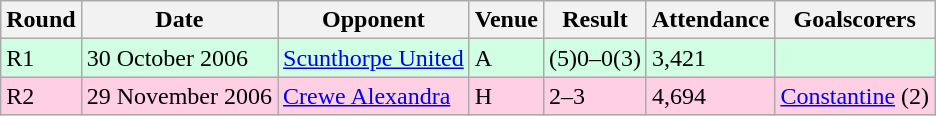<table class="wikitable">
<tr>
<th>Round</th>
<th>Date</th>
<th>Opponent</th>
<th>Venue</th>
<th>Result</th>
<th>Attendance</th>
<th>Goalscorers</th>
</tr>
<tr style="background-color: #d0ffe3;">
<td>R1</td>
<td>30 October 2006</td>
<td><a href='#'>Scunthorpe United</a></td>
<td>A</td>
<td>(5)0–0(3)</td>
<td>3,421</td>
<td></td>
</tr>
<tr style="background-color: #ffd0e3;">
<td>R2</td>
<td>29 November 2006</td>
<td><a href='#'>Crewe Alexandra</a></td>
<td>H</td>
<td>2–3</td>
<td>4,694</td>
<td><a href='#'>Constantine</a> (2)</td>
</tr>
</table>
